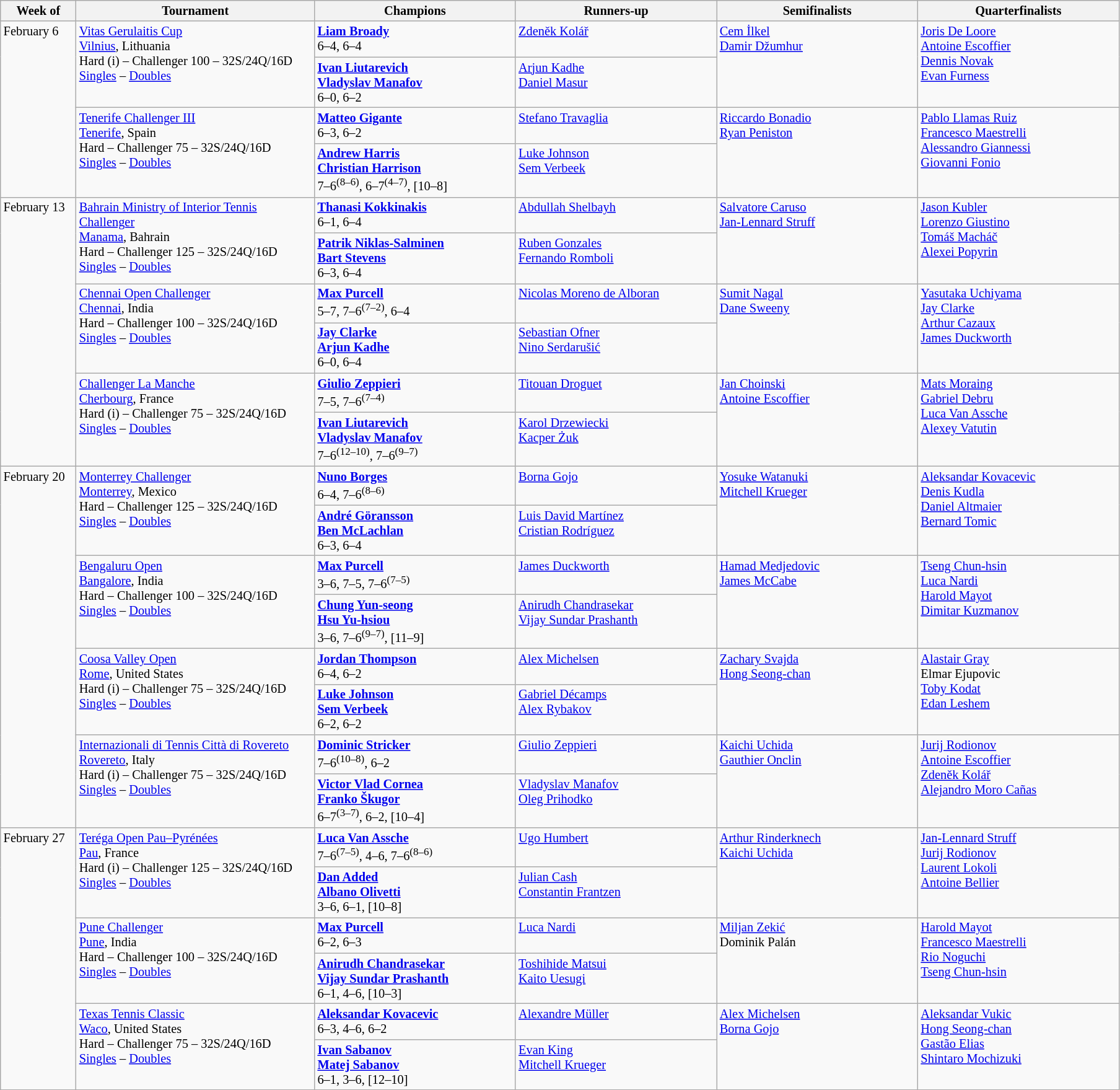<table class="wikitable" style="font-size:85%;">
<tr>
<th width="75">Week of</th>
<th width="250">Tournament</th>
<th width="210">Champions</th>
<th width="210">Runners-up</th>
<th width="210">Semifinalists</th>
<th width="210">Quarterfinalists</th>
</tr>
<tr style="vertical-align:top">
<td rowspan=4>February 6</td>
<td rowspan=2><a href='#'>Vitas Gerulaitis Cup</a><br><a href='#'>Vilnius</a>, Lithuania <br> Hard (i) – Challenger 100 – 32S/24Q/16D<br><a href='#'>Singles</a> – <a href='#'>Doubles</a></td>
<td> <strong><a href='#'>Liam Broady</a></strong><br>6–4, 6–4</td>
<td> <a href='#'>Zdeněk Kolář</a></td>
<td rowspan=2> <a href='#'>Cem İlkel</a> <br>  <a href='#'>Damir Džumhur</a></td>
<td rowspan=2> <a href='#'>Joris De Loore</a> <br> <a href='#'>Antoine Escoffier</a> <br> <a href='#'>Dennis Novak</a> <br>  <a href='#'>Evan Furness</a></td>
</tr>
<tr style="vertical-align:top">
<td><strong><a href='#'>Ivan Liutarevich</a></strong><br> <strong><a href='#'>Vladyslav Manafov</a></strong><br>6–0, 6–2</td>
<td> <a href='#'>Arjun Kadhe</a><br> <a href='#'>Daniel Masur</a></td>
</tr>
<tr style="vertical-align:top">
<td rowspan=2><a href='#'>Tenerife Challenger III</a><br><a href='#'>Tenerife</a>, Spain <br> Hard – Challenger 75 – 32S/24Q/16D<br><a href='#'>Singles</a> – <a href='#'>Doubles</a></td>
<td> <strong><a href='#'>Matteo Gigante</a></strong><br>6–3, 6–2</td>
<td> <a href='#'>Stefano Travaglia</a></td>
<td rowspan=2> <a href='#'>Riccardo Bonadio</a> <br>  <a href='#'>Ryan Peniston</a></td>
<td rowspan=2> <a href='#'>Pablo Llamas Ruiz</a> <br> <a href='#'>Francesco Maestrelli</a> <br> <a href='#'>Alessandro Giannessi</a> <br>  <a href='#'>Giovanni Fonio</a></td>
</tr>
<tr style="vertical-align:top">
<td> <strong><a href='#'>Andrew Harris</a></strong><br> <strong><a href='#'>Christian Harrison</a></strong><br>7–6<sup>(8–6)</sup>, 6–7<sup>(4–7)</sup>, [10–8]</td>
<td> <a href='#'>Luke Johnson</a><br> <a href='#'>Sem Verbeek</a></td>
</tr>
<tr style="vertical-align:top">
<td rowspan=6>February 13</td>
<td rowspan=2><a href='#'>Bahrain Ministry of Interior Tennis Challenger</a><br><a href='#'>Manama</a>, Bahrain <br> Hard – Challenger 125 – 32S/24Q/16D<br><a href='#'>Singles</a> – <a href='#'>Doubles</a></td>
<td> <strong><a href='#'>Thanasi Kokkinakis</a></strong><br>6–1, 6–4</td>
<td> <a href='#'>Abdullah Shelbayh</a></td>
<td rowspan=2> <a href='#'>Salvatore Caruso</a> <br>  <a href='#'>Jan-Lennard Struff</a></td>
<td rowspan=2> <a href='#'>Jason Kubler</a> <br> <a href='#'>Lorenzo Giustino</a> <br> <a href='#'>Tomáš Macháč</a> <br>  <a href='#'>Alexei Popyrin</a></td>
</tr>
<tr style="vertical-align:top">
<td> <strong><a href='#'>Patrik Niklas-Salminen</a></strong><br> <strong><a href='#'>Bart Stevens</a></strong><br>6–3, 6–4</td>
<td> <a href='#'>Ruben Gonzales</a><br> <a href='#'>Fernando Romboli</a></td>
</tr>
<tr style="vertical-align:top">
<td rowspan=2><a href='#'>Chennai Open Challenger</a><br><a href='#'>Chennai</a>, India <br> Hard – Challenger 100 – 32S/24Q/16D<br><a href='#'>Singles</a> – <a href='#'>Doubles</a></td>
<td> <strong><a href='#'>Max Purcell</a></strong><br>5–7, 7–6<sup>(7–2)</sup>, 6–4</td>
<td> <a href='#'>Nicolas Moreno de Alboran</a></td>
<td rowspan=2> <a href='#'>Sumit Nagal</a> <br>  <a href='#'>Dane Sweeny</a></td>
<td rowspan=2> <a href='#'>Yasutaka Uchiyama</a> <br> <a href='#'>Jay Clarke</a> <br> <a href='#'>Arthur Cazaux</a> <br>  <a href='#'>James Duckworth</a></td>
</tr>
<tr style="vertical-align:top">
<td> <strong><a href='#'>Jay Clarke</a></strong><br> <strong><a href='#'>Arjun Kadhe</a></strong><br>6–0, 6–4</td>
<td> <a href='#'>Sebastian Ofner</a><br> <a href='#'>Nino Serdarušić</a></td>
</tr>
<tr style="vertical-align:top">
<td rowspan=2><a href='#'>Challenger La Manche</a><br><a href='#'>Cherbourg</a>, France <br> Hard (i) – Challenger 75 – 32S/24Q/16D<br><a href='#'>Singles</a> – <a href='#'>Doubles</a></td>
<td> <strong><a href='#'>Giulio Zeppieri</a></strong><br>7–5, 7–6<sup>(7–4)</sup></td>
<td> <a href='#'>Titouan Droguet</a></td>
<td rowspan=2> <a href='#'>Jan Choinski</a> <br>  <a href='#'>Antoine Escoffier</a></td>
<td rowspan=2> <a href='#'>Mats Moraing</a> <br> <a href='#'>Gabriel Debru</a> <br> <a href='#'>Luca Van Assche</a> <br> <a href='#'>Alexey Vatutin</a></td>
</tr>
<tr style="vertical-align:top">
<td><strong><a href='#'>Ivan Liutarevich</a></strong><br> <strong><a href='#'>Vladyslav Manafov</a></strong><br>7–6<sup>(12–10)</sup>, 7–6<sup>(9–7)</sup></td>
<td> <a href='#'>Karol Drzewiecki</a><br> <a href='#'>Kacper Żuk</a></td>
</tr>
<tr style="vertical-align:top">
<td rowspan=8>February 20</td>
<td rowspan=2><a href='#'>Monterrey Challenger</a><br><a href='#'>Monterrey</a>, Mexico <br> Hard – Challenger 125 – 32S/24Q/16D<br><a href='#'>Singles</a> – <a href='#'>Doubles</a></td>
<td> <strong><a href='#'>Nuno Borges</a></strong><br>6–4, 7–6<sup>(8–6)</sup></td>
<td> <a href='#'>Borna Gojo</a></td>
<td rowspan=2> <a href='#'>Yosuke Watanuki</a> <br>  <a href='#'>Mitchell Krueger</a></td>
<td rowspan=2> <a href='#'>Aleksandar Kovacevic</a> <br> <a href='#'>Denis Kudla</a> <br> <a href='#'>Daniel Altmaier</a> <br>  <a href='#'>Bernard Tomic</a></td>
</tr>
<tr style="vertical-align:top">
<td> <strong><a href='#'>André Göransson</a></strong><br> <strong><a href='#'>Ben McLachlan</a></strong><br>6–3, 6–4</td>
<td> <a href='#'>Luis David Martínez</a><br> <a href='#'>Cristian Rodríguez</a></td>
</tr>
<tr style="vertical-align:top">
<td rowspan=2><a href='#'>Bengaluru Open</a><br><a href='#'>Bangalore</a>, India <br> Hard – Challenger 100 – 32S/24Q/16D<br><a href='#'>Singles</a> – <a href='#'>Doubles</a></td>
<td> <strong><a href='#'>Max Purcell</a></strong><br>3–6, 7–5, 7–6<sup>(7–5)</sup></td>
<td> <a href='#'>James Duckworth</a></td>
<td rowspan=2> <a href='#'>Hamad Medjedovic</a> <br>  <a href='#'>James McCabe</a></td>
<td rowspan=2> <a href='#'>Tseng Chun-hsin</a> <br> <a href='#'>Luca Nardi</a> <br> <a href='#'>Harold Mayot</a> <br>  <a href='#'>Dimitar Kuzmanov</a></td>
</tr>
<tr style="vertical-align:top">
<td> <strong><a href='#'>Chung Yun-seong</a></strong><br> <strong><a href='#'>Hsu Yu-hsiou</a></strong><br>3–6, 7–6<sup>(9–7)</sup>, [11–9]</td>
<td> <a href='#'>Anirudh Chandrasekar</a><br> <a href='#'>Vijay Sundar Prashanth</a></td>
</tr>
<tr style="vertical-align:top">
<td rowspan=2><a href='#'>Coosa Valley Open</a><br><a href='#'>Rome</a>, United States <br> Hard (i) – Challenger 75 – 32S/24Q/16D<br><a href='#'>Singles</a> – <a href='#'>Doubles</a></td>
<td> <strong><a href='#'>Jordan Thompson</a></strong><br>6–4, 6–2</td>
<td> <a href='#'>Alex Michelsen</a></td>
<td rowspan=2> <a href='#'>Zachary Svajda</a> <br>  <a href='#'>Hong Seong-chan</a></td>
<td rowspan=2> <a href='#'>Alastair Gray</a> <br> Elmar Ejupovic <br> <a href='#'>Toby Kodat</a> <br>  <a href='#'>Edan Leshem</a></td>
</tr>
<tr style="vertical-align:top">
<td> <strong><a href='#'>Luke Johnson</a></strong><br> <strong><a href='#'>Sem Verbeek</a></strong><br>6–2, 6–2</td>
<td> <a href='#'>Gabriel Décamps</a><br> <a href='#'>Alex Rybakov</a></td>
</tr>
<tr style="vertical-align:top">
<td rowspan=2><a href='#'>Internazionali di Tennis Città di Rovereto</a><br><a href='#'>Rovereto</a>, Italy <br> Hard (i) – Challenger 75 – 32S/24Q/16D<br><a href='#'>Singles</a> – <a href='#'>Doubles</a></td>
<td> <strong><a href='#'>Dominic Stricker</a></strong><br>7–6<sup>(10–8)</sup>, 6–2</td>
<td> <a href='#'>Giulio Zeppieri</a></td>
<td rowspan=2> <a href='#'>Kaichi Uchida</a> <br>  <a href='#'>Gauthier Onclin</a></td>
<td rowspan=2> <a href='#'>Jurij Rodionov</a> <br> <a href='#'>Antoine Escoffier</a> <br> <a href='#'>Zdeněk Kolář</a> <br>  <a href='#'>Alejandro Moro Cañas</a></td>
</tr>
<tr style="vertical-align:top">
<td> <strong><a href='#'>Victor Vlad Cornea</a></strong><br> <strong><a href='#'>Franko Škugor</a></strong><br>6–7<sup>(3–7)</sup>, 6–2, [10–4]</td>
<td> <a href='#'>Vladyslav Manafov</a><br> <a href='#'>Oleg Prihodko</a></td>
</tr>
<tr style="vertical-align:top">
<td rowspan=6>February 27</td>
<td rowspan=2><a href='#'>Teréga Open Pau–Pyrénées</a><br><a href='#'>Pau</a>, France <br> Hard (i) – Challenger 125 – 32S/24Q/16D<br><a href='#'>Singles</a> – <a href='#'>Doubles</a></td>
<td> <strong><a href='#'>Luca Van Assche</a></strong><br>7–6<sup>(7–5)</sup>, 4–6, 7–6<sup>(8–6)</sup></td>
<td> <a href='#'>Ugo Humbert</a></td>
<td rowspan=2> <a href='#'>Arthur Rinderknech</a> <br>  <a href='#'>Kaichi Uchida</a></td>
<td rowspan=2> <a href='#'>Jan-Lennard Struff</a> <br> <a href='#'>Jurij Rodionov</a> <br> <a href='#'>Laurent Lokoli</a> <br>  <a href='#'>Antoine Bellier</a></td>
</tr>
<tr style="vertical-align:top">
<td> <strong><a href='#'>Dan Added</a></strong><br> <strong><a href='#'>Albano Olivetti</a></strong><br>3–6, 6–1, [10–8]</td>
<td> <a href='#'>Julian Cash</a><br> <a href='#'>Constantin Frantzen</a></td>
</tr>
<tr style="vertical-align:top">
<td rowspan=2><a href='#'>Pune Challenger</a><br><a href='#'>Pune</a>, India <br> Hard – Challenger 100 – 32S/24Q/16D<br><a href='#'>Singles</a> – <a href='#'>Doubles</a></td>
<td> <strong><a href='#'>Max Purcell</a></strong><br>6–2, 6–3</td>
<td> <a href='#'>Luca Nardi</a></td>
<td rowspan=2> <a href='#'>Miljan Zekić</a> <br>  Dominik Palán</td>
<td rowspan=2> <a href='#'>Harold Mayot</a> <br> <a href='#'>Francesco Maestrelli</a> <br> <a href='#'>Rio Noguchi</a> <br>  <a href='#'>Tseng Chun-hsin</a></td>
</tr>
<tr style="vertical-align:top">
<td> <strong><a href='#'>Anirudh Chandrasekar</a></strong><br> <strong><a href='#'>Vijay Sundar Prashanth</a></strong><br>6–1, 4–6, [10–3]</td>
<td> <a href='#'>Toshihide Matsui</a><br> <a href='#'>Kaito Uesugi</a></td>
</tr>
<tr style="vertical-align:top">
<td rowspan=2><a href='#'>Texas Tennis Classic</a><br><a href='#'>Waco</a>, United States <br> Hard – Challenger 75 – 32S/24Q/16D<br><a href='#'>Singles</a> – <a href='#'>Doubles</a></td>
<td> <strong><a href='#'>Aleksandar Kovacevic</a></strong><br>6–3, 4–6, 6–2</td>
<td> <a href='#'>Alexandre Müller</a></td>
<td rowspan=2> <a href='#'>Alex Michelsen</a> <br>  <a href='#'>Borna Gojo</a></td>
<td rowspan=2> <a href='#'>Aleksandar Vukic</a> <br> <a href='#'>Hong Seong-chan</a> <br> <a href='#'>Gastão Elias</a> <br>  <a href='#'>Shintaro Mochizuki</a></td>
</tr>
<tr style="vertical-align:top">
<td> <strong><a href='#'>Ivan Sabanov</a></strong><br> <strong><a href='#'>Matej Sabanov</a></strong><br>6–1, 3–6, [12–10]</td>
<td> <a href='#'>Evan King</a><br> <a href='#'>Mitchell Krueger</a></td>
</tr>
</table>
